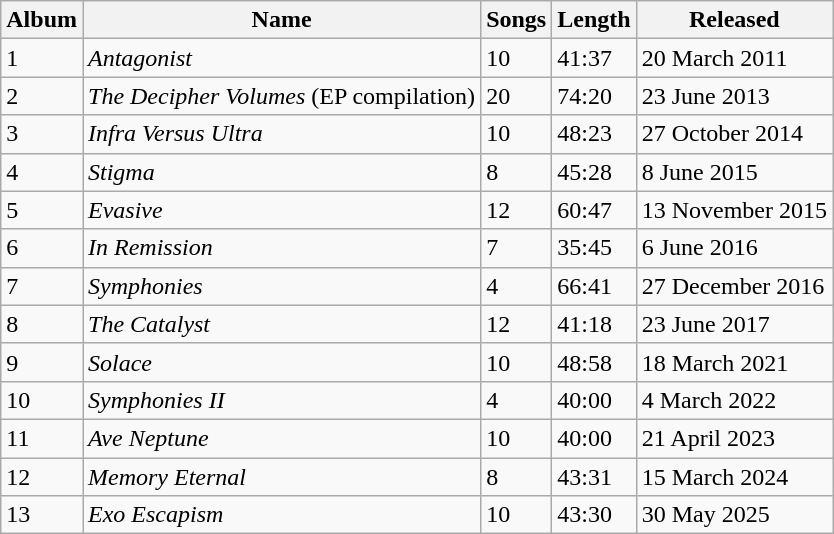<table class="wikitable">
<tr>
<th>Album</th>
<th>Name</th>
<th>Songs</th>
<th>Length</th>
<th>Released</th>
</tr>
<tr>
<td>1</td>
<td><em>Antagonist</em></td>
<td>10</td>
<td>41:37</td>
<td>20 March 2011</td>
</tr>
<tr>
<td>2</td>
<td><em>The Decipher Volumes</em> (EP compilation)</td>
<td>20</td>
<td>74:20</td>
<td>23 June 2013</td>
</tr>
<tr>
<td>3</td>
<td><em>Infra Versus Ultra</em></td>
<td>10</td>
<td>48:23</td>
<td>27 October 2014</td>
</tr>
<tr>
<td>4</td>
<td><em>Stigma</em></td>
<td>8</td>
<td>45:28</td>
<td>8 June 2015</td>
</tr>
<tr>
<td>5</td>
<td><em>Evasive</em></td>
<td>12</td>
<td>60:47</td>
<td>13 November 2015</td>
</tr>
<tr>
<td>6</td>
<td><em>In Remission</em></td>
<td>7</td>
<td>35:45</td>
<td>6 June 2016</td>
</tr>
<tr>
<td>7</td>
<td><em>Symphonies</em></td>
<td>4</td>
<td>66:41</td>
<td>27 December 2016</td>
</tr>
<tr>
<td>8</td>
<td><em>The Catalyst</em></td>
<td>12</td>
<td>41:18</td>
<td>23 June 2017</td>
</tr>
<tr>
<td>9</td>
<td><em>Solace</em></td>
<td>10</td>
<td>48:58</td>
<td>18 March 2021</td>
</tr>
<tr>
<td>10</td>
<td><em>Symphonies II</em></td>
<td>4</td>
<td>40:00</td>
<td>4 March 2022</td>
</tr>
<tr>
<td>11</td>
<td><em>Ave Neptune</em></td>
<td>10</td>
<td>40:00</td>
<td>21 April 2023</td>
</tr>
<tr>
<td>12</td>
<td><em>Memory Eternal</em></td>
<td>8</td>
<td>43:31</td>
<td>15 March 2024</td>
</tr>
<tr>
<td>13</td>
<td><em>Exo Escapism</em></td>
<td>10</td>
<td>43:30</td>
<td>30 May 2025</td>
</tr>
</table>
